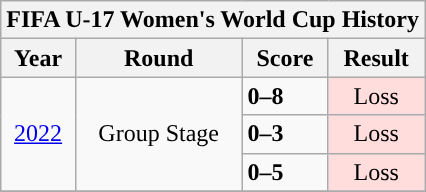<table class="wikitable" style="text-align:center; font-size:100%;">
<tr>
<th colspan=4 style="background:color: #FFFFFF;">FIFA U-17 Women's World Cup History</th>
</tr>
<tr>
<th>Year</th>
<th>Round</th>
<th>Score</th>
<th>Result</th>
</tr>
<tr>
<td rowspan=3><a href='#'>2022</a></td>
<td rowspan=3>Group Stage</td>
<td align="left"> <strong>0–8</strong> </td>
<td style="background:#fdd;">Loss</td>
</tr>
<tr>
<td align="left"> <strong>0–3</strong> </td>
<td style="background:#fdd;">Loss</td>
</tr>
<tr>
<td align="left"> <strong>0–5</strong> </td>
<td style="background:#fdd;">Loss</td>
</tr>
<tr>
</tr>
</table>
